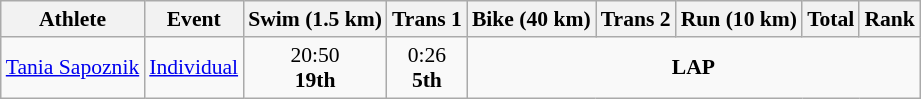<table class="wikitable" style="font-size:90%">
<tr>
<th>Athlete</th>
<th>Event</th>
<th>Swim (1.5 km)</th>
<th>Trans 1</th>
<th>Bike (40 km)</th>
<th>Trans 2</th>
<th>Run (10 km)</th>
<th>Total</th>
<th>Rank</th>
</tr>
<tr>
<td><a href='#'>Tania Sapoznik</a></td>
<td><a href='#'>Individual</a></td>
<td align=center>20:50<br><strong>19th</strong></td>
<td align=center>0:26<br><strong>5th</strong></td>
<td align=center colspan="7"><strong>LAP</strong></td>
</tr>
</table>
